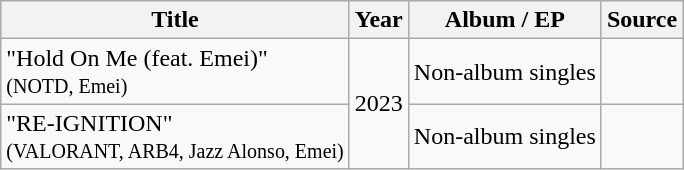<table class="wikitable">
<tr>
<th>Title</th>
<th>Year</th>
<th>Album / EP</th>
<th>Source</th>
</tr>
<tr>
<td>"Hold On Me (feat. Emei)"<br><small>(NOTD, Emei)</small></td>
<td rowspan="2">2023</td>
<td>Non-album singles</td>
<td></td>
</tr>
<tr>
<td>"RE-IGNITION"<br><small>(VALORANT, ARB4, Jazz Alonso, Emei)</small></td>
<td>Non-album singles</td>
<td></td>
</tr>
</table>
